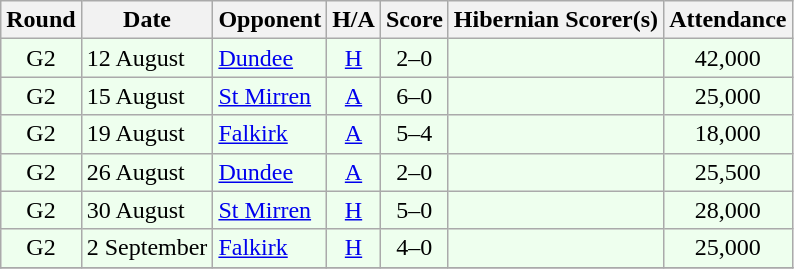<table class="wikitable" style="text-align:center">
<tr>
<th>Round</th>
<th>Date</th>
<th>Opponent</th>
<th>H/A</th>
<th>Score</th>
<th>Hibernian Scorer(s)</th>
<th>Attendance</th>
</tr>
<tr bgcolor=#EEFFEE>
<td>G2</td>
<td align=left>12 August</td>
<td align=left><a href='#'>Dundee</a></td>
<td><a href='#'>H</a></td>
<td>2–0</td>
<td align=left></td>
<td>42,000</td>
</tr>
<tr bgcolor=#EEFFEE>
<td>G2</td>
<td align=left>15 August</td>
<td align=left><a href='#'>St Mirren</a></td>
<td><a href='#'>A</a></td>
<td>6–0</td>
<td align=left></td>
<td>25,000</td>
</tr>
<tr bgcolor=#EEFFEE>
<td>G2</td>
<td align=left>19 August</td>
<td align=left><a href='#'>Falkirk</a></td>
<td><a href='#'>A</a></td>
<td>5–4</td>
<td align=left></td>
<td>18,000</td>
</tr>
<tr bgcolor=#EEFFEE>
<td>G2</td>
<td align=left>26 August</td>
<td align=left><a href='#'>Dundee</a></td>
<td><a href='#'>A</a></td>
<td>2–0</td>
<td align=left></td>
<td>25,500</td>
</tr>
<tr bgcolor=#EEFFEE>
<td>G2</td>
<td align=left>30 August</td>
<td align=left><a href='#'>St Mirren</a></td>
<td><a href='#'>H</a></td>
<td>5–0</td>
<td align=left></td>
<td>28,000</td>
</tr>
<tr bgcolor=#EEFFEE>
<td>G2</td>
<td align=left>2 September</td>
<td align=left><a href='#'>Falkirk</a></td>
<td><a href='#'>H</a></td>
<td>4–0</td>
<td align=left></td>
<td>25,000</td>
</tr>
<tr>
</tr>
</table>
